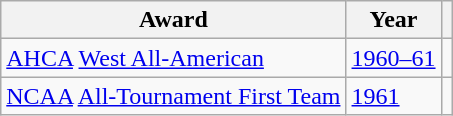<table class="wikitable">
<tr>
<th>Award</th>
<th>Year</th>
<th></th>
</tr>
<tr>
<td><a href='#'>AHCA</a> <a href='#'>West All-American</a></td>
<td><a href='#'>1960–61</a></td>
<td></td>
</tr>
<tr>
<td><a href='#'>NCAA</a> <a href='#'>All-Tournament First Team</a></td>
<td><a href='#'>1961</a></td>
<td></td>
</tr>
</table>
